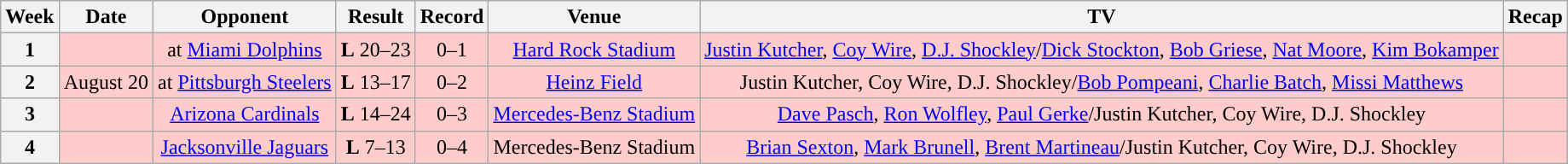<table class="wikitable" style="text-align:center">
<tr>
<th>Week</th>
<th>Date</th>
<th>Opponent</th>
<th>Result</th>
<th>Record</th>
<th>Venue</th>
<th>TV</th>
<th>Recap</th>
</tr>
<tr style="background:#fcc">
<th>1</th>
<td></td>
<td>at <a href='#'>Miami Dolphins</a></td>
<td><strong>L</strong> 20–23</td>
<td>0–1</td>
<td><a href='#'>Hard Rock Stadium</a></td>
<td><a href='#'>Justin Kutcher</a>, <a href='#'>Coy Wire</a>, <a href='#'>D.J. Shockley</a>/<a href='#'>Dick Stockton</a>, <a href='#'>Bob Griese</a>, <a href='#'>Nat Moore</a>, <a href='#'>Kim Bokamper</a></td>
<td></td>
</tr>
<tr style="background:#fcc">
<th>2</th>
<td>August 20</td>
<td>at <a href='#'>Pittsburgh Steelers</a></td>
<td><strong>L</strong> 13–17</td>
<td>0–2</td>
<td><a href='#'>Heinz Field</a></td>
<td>Justin Kutcher, Coy Wire, D.J. Shockley/<a href='#'>Bob Pompeani</a>, <a href='#'>Charlie Batch</a>, <a href='#'>Missi Matthews</a></td>
<td></td>
</tr>
<tr style="background:#fcc">
<th>3</th>
<td></td>
<td><a href='#'>Arizona Cardinals</a></td>
<td><strong>L</strong> 14–24</td>
<td>0–3</td>
<td><a href='#'>Mercedes-Benz Stadium</a></td>
<td><a href='#'>Dave Pasch</a>, <a href='#'>Ron Wolfley</a>, <a href='#'>Paul Gerke</a>/Justin Kutcher, Coy Wire, D.J. Shockley</td>
<td></td>
</tr>
<tr style="background:#fcc">
<th>4</th>
<td></td>
<td><a href='#'>Jacksonville Jaguars</a></td>
<td><strong>L</strong> 7–13</td>
<td>0–4</td>
<td>Mercedes-Benz Stadium</td>
<td><a href='#'>Brian Sexton</a>, <a href='#'>Mark Brunell</a>, <a href='#'>Brent Martineau</a>/Justin Kutcher, Coy Wire, D.J. Shockley</td>
<td></td>
</tr>
</table>
